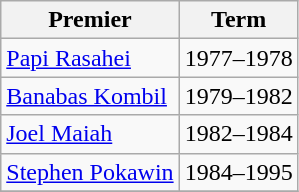<table class="wikitable">
<tr>
<th><strong>Premier</strong></th>
<th><strong>Term</strong></th>
</tr>
<tr>
<td><a href='#'>Papi Rasahei</a></td>
<td>1977–1978</td>
</tr>
<tr>
<td><a href='#'>Banabas Kombil</a></td>
<td>1979–1982</td>
</tr>
<tr>
<td><a href='#'>Joel Maiah</a></td>
<td>1982–1984</td>
</tr>
<tr>
<td><a href='#'>Stephen Pokawin</a></td>
<td>1984–1995</td>
</tr>
<tr>
</tr>
</table>
